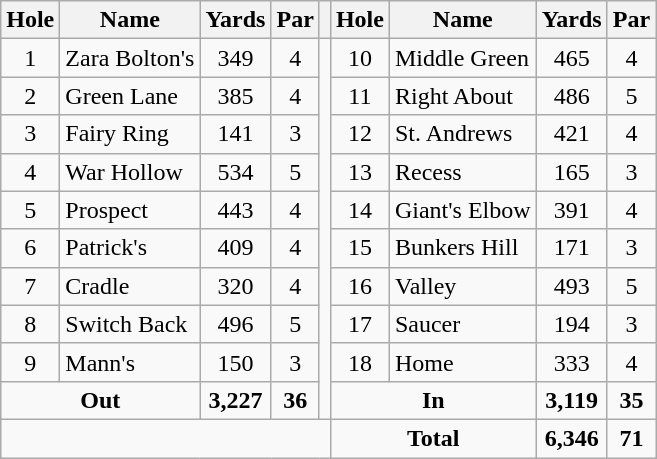<table class=wikitable style="text-align:center">
<tr>
<th>Hole</th>
<th>Name</th>
<th>Yards</th>
<th>Par</th>
<th></th>
<th>Hole</th>
<th>Name</th>
<th>Yards</th>
<th>Par</th>
</tr>
<tr>
<td>1</td>
<td align=left>Zara Bolton's</td>
<td>349</td>
<td>4</td>
<td rowspan=10></td>
<td>10</td>
<td align=left>Middle Green</td>
<td>465</td>
<td>4</td>
</tr>
<tr>
<td>2</td>
<td align=left>Green Lane</td>
<td>385</td>
<td>4</td>
<td>11</td>
<td align=left>Right About</td>
<td>486</td>
<td>5</td>
</tr>
<tr>
<td>3</td>
<td align=left>Fairy Ring</td>
<td>141</td>
<td>3</td>
<td>12</td>
<td align=left>St. Andrews</td>
<td>421</td>
<td>4</td>
</tr>
<tr>
<td>4</td>
<td align=left>War Hollow</td>
<td>534</td>
<td>5</td>
<td>13</td>
<td align=left>Recess</td>
<td>165</td>
<td>3</td>
</tr>
<tr>
<td>5</td>
<td align=left>Prospect</td>
<td>443</td>
<td>4</td>
<td>14</td>
<td align=left>Giant's Elbow</td>
<td>391</td>
<td>4</td>
</tr>
<tr>
<td>6</td>
<td align=left>Patrick's</td>
<td>409</td>
<td>4</td>
<td>15</td>
<td align=left>Bunkers Hill</td>
<td>171</td>
<td>3</td>
</tr>
<tr>
<td>7</td>
<td align=left>Cradle</td>
<td>320</td>
<td>4</td>
<td>16</td>
<td align=left>Valley</td>
<td>493</td>
<td>5</td>
</tr>
<tr>
<td>8</td>
<td align=left>Switch Back</td>
<td>496</td>
<td>5</td>
<td>17</td>
<td align=left>Saucer</td>
<td>194</td>
<td>3</td>
</tr>
<tr>
<td>9</td>
<td align=left>Mann's</td>
<td>150</td>
<td>3</td>
<td>18</td>
<td align=left>Home</td>
<td>333</td>
<td>4</td>
</tr>
<tr>
<td colspan=2><strong>Out</strong></td>
<td><strong>3,227</strong></td>
<td><strong>36</strong></td>
<td colspan=2><strong>In</strong></td>
<td><strong>3,119</strong></td>
<td><strong>35</strong></td>
</tr>
<tr>
<td colspan=5></td>
<td colspan=2><strong>Total</strong></td>
<td><strong>6,346</strong></td>
<td><strong>71</strong></td>
</tr>
</table>
